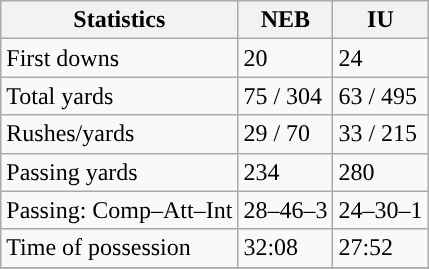<table class="wikitable" style="float: left;">
<tr>
<th>Statistics</th>
<th>NEB</th>
<th>IU</th>
</tr>
<tr>
<td>First downs</td>
<td>20</td>
<td>24</td>
</tr>
<tr>
<td>Total yards</td>
<td>75 / 304</td>
<td>63 / 495</td>
</tr>
<tr>
<td>Rushes/yards</td>
<td>29 / 70</td>
<td>33 / 215</td>
</tr>
<tr>
<td>Passing yards</td>
<td>234</td>
<td>280</td>
</tr>
<tr>
<td>Passing: Comp–Att–Int</td>
<td>28–46–3</td>
<td>24–30–1</td>
</tr>
<tr>
<td>Time of possession</td>
<td>32:08</td>
<td>27:52</td>
</tr>
<tr>
</tr>
</table>
